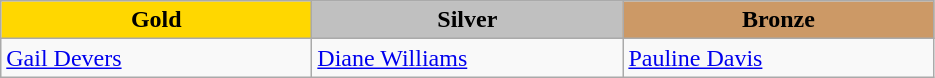<table class="wikitable" style="text-align:left">
<tr align="center">
<td width=200 bgcolor=gold><strong>Gold</strong></td>
<td width=200 bgcolor=silver><strong>Silver</strong></td>
<td width=200 bgcolor=CC9966><strong>Bronze</strong></td>
</tr>
<tr>
<td><a href='#'>Gail Devers</a><br><em></em></td>
<td><a href='#'>Diane Williams</a><br><em></em></td>
<td><a href='#'>Pauline Davis</a><br><em></em></td>
</tr>
</table>
